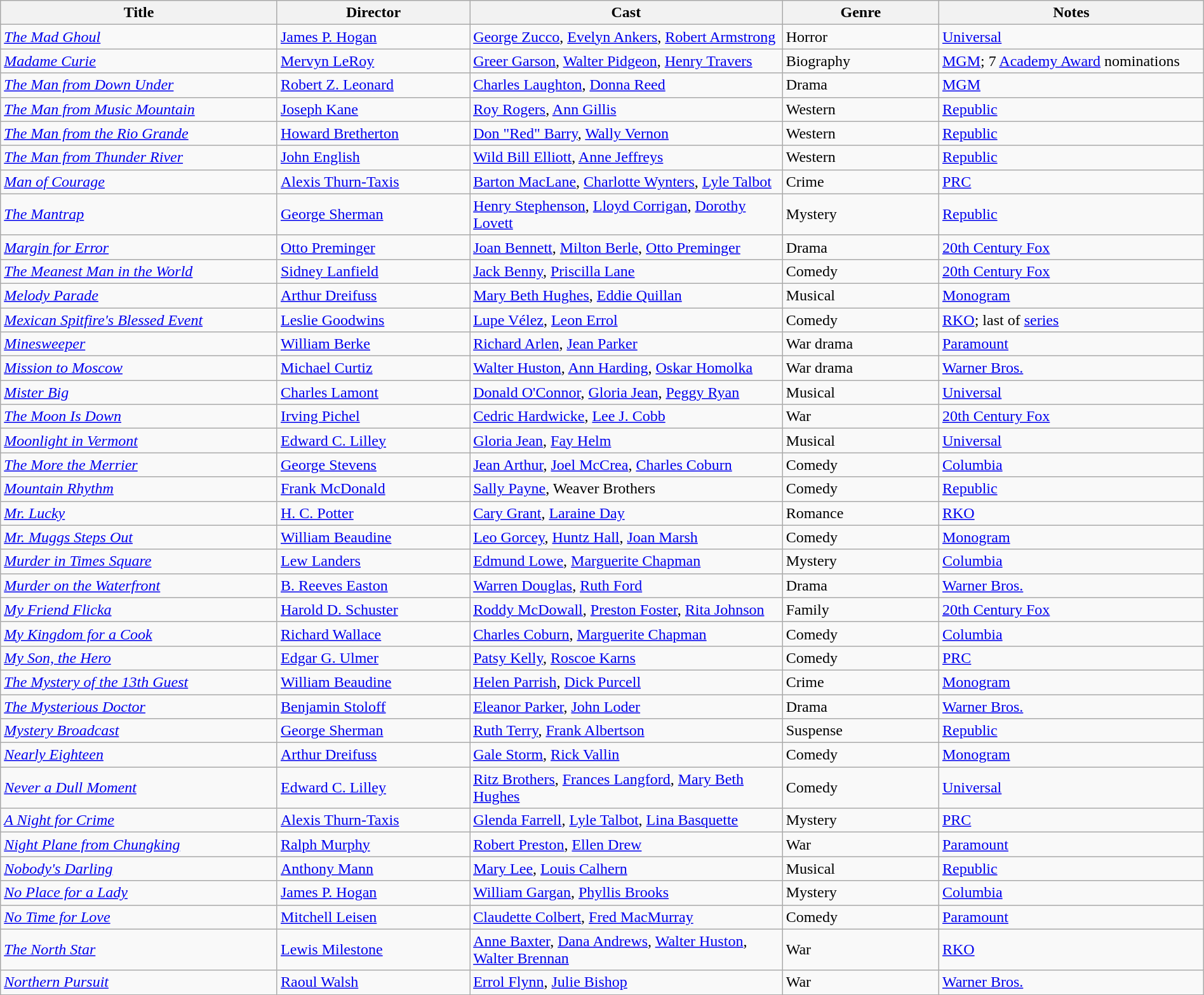<table class="wikitable" style="width:100%;">
<tr>
<th style="width:23%;">Title</th>
<th style="width:16%;">Director</th>
<th style="width:26%;">Cast</th>
<th style="width:13%;">Genre</th>
<th style="width:22%;">Notes</th>
</tr>
<tr>
<td><em><a href='#'>The Mad Ghoul</a></em></td>
<td><a href='#'>James P. Hogan</a></td>
<td><a href='#'>George Zucco</a>, <a href='#'>Evelyn Ankers</a>, <a href='#'>Robert Armstrong</a></td>
<td>Horror</td>
<td><a href='#'>Universal</a></td>
</tr>
<tr>
<td><em><a href='#'>Madame Curie</a></em></td>
<td><a href='#'>Mervyn LeRoy</a></td>
<td><a href='#'>Greer Garson</a>, <a href='#'>Walter Pidgeon</a>, <a href='#'>Henry Travers</a></td>
<td>Biography</td>
<td><a href='#'>MGM</a>; 7 <a href='#'>Academy Award</a> nominations</td>
</tr>
<tr>
<td><em><a href='#'>The Man from Down Under</a></em></td>
<td><a href='#'>Robert Z. Leonard</a></td>
<td><a href='#'>Charles Laughton</a>, <a href='#'>Donna Reed</a></td>
<td>Drama</td>
<td><a href='#'>MGM</a></td>
</tr>
<tr>
<td><em><a href='#'>The Man from Music Mountain</a></em></td>
<td><a href='#'>Joseph Kane</a></td>
<td><a href='#'>Roy Rogers</a>, <a href='#'>Ann Gillis</a></td>
<td>Western</td>
<td><a href='#'>Republic</a></td>
</tr>
<tr>
<td><em><a href='#'>The Man from the Rio Grande</a></em></td>
<td><a href='#'>Howard Bretherton</a></td>
<td><a href='#'>Don "Red" Barry</a>, <a href='#'>Wally Vernon</a></td>
<td>Western</td>
<td><a href='#'>Republic</a></td>
</tr>
<tr>
<td><em><a href='#'>The Man from Thunder River</a></em></td>
<td><a href='#'>John English</a></td>
<td><a href='#'>Wild Bill Elliott</a>, <a href='#'>Anne Jeffreys</a></td>
<td>Western</td>
<td><a href='#'>Republic</a></td>
</tr>
<tr>
<td><em><a href='#'>Man of Courage</a></em></td>
<td><a href='#'>Alexis Thurn-Taxis</a></td>
<td><a href='#'>Barton MacLane</a>, <a href='#'>Charlotte Wynters</a>, <a href='#'>Lyle Talbot</a></td>
<td>Crime</td>
<td><a href='#'>PRC</a></td>
</tr>
<tr>
<td><em><a href='#'>The Mantrap</a></em></td>
<td><a href='#'>George Sherman</a></td>
<td><a href='#'>Henry Stephenson</a>, <a href='#'>Lloyd Corrigan</a>, <a href='#'>Dorothy Lovett</a></td>
<td>Mystery</td>
<td><a href='#'>Republic</a></td>
</tr>
<tr>
<td><em><a href='#'>Margin for Error</a></em></td>
<td><a href='#'>Otto Preminger</a></td>
<td><a href='#'>Joan Bennett</a>, <a href='#'>Milton Berle</a>, <a href='#'>Otto Preminger</a></td>
<td>Drama</td>
<td><a href='#'>20th Century Fox</a></td>
</tr>
<tr>
<td><em><a href='#'>The Meanest Man in the World</a></em></td>
<td><a href='#'>Sidney Lanfield</a></td>
<td><a href='#'>Jack Benny</a>, <a href='#'>Priscilla Lane</a></td>
<td>Comedy</td>
<td><a href='#'>20th Century Fox</a></td>
</tr>
<tr>
<td><em><a href='#'>Melody Parade</a></em></td>
<td><a href='#'>Arthur Dreifuss</a></td>
<td><a href='#'>Mary Beth Hughes</a>, <a href='#'>Eddie Quillan</a></td>
<td>Musical</td>
<td><a href='#'>Monogram</a></td>
</tr>
<tr>
<td><em><a href='#'>Mexican Spitfire's Blessed Event</a></em></td>
<td><a href='#'>Leslie Goodwins</a></td>
<td><a href='#'>Lupe Vélez</a>, <a href='#'>Leon Errol</a></td>
<td>Comedy</td>
<td><a href='#'>RKO</a>; last of <a href='#'>series</a></td>
</tr>
<tr>
<td><em><a href='#'>Minesweeper</a></em></td>
<td><a href='#'>William Berke</a></td>
<td><a href='#'>Richard Arlen</a>, <a href='#'>Jean Parker</a></td>
<td>War drama</td>
<td><a href='#'>Paramount</a></td>
</tr>
<tr>
<td><em><a href='#'>Mission to Moscow</a></em></td>
<td><a href='#'>Michael Curtiz</a></td>
<td><a href='#'>Walter Huston</a>, <a href='#'>Ann Harding</a>, <a href='#'>Oskar Homolka</a></td>
<td>War drama</td>
<td><a href='#'>Warner Bros.</a></td>
</tr>
<tr>
<td><em><a href='#'>Mister Big</a></em></td>
<td><a href='#'>Charles Lamont</a></td>
<td><a href='#'>Donald O'Connor</a>, <a href='#'>Gloria Jean</a>, <a href='#'>Peggy Ryan</a></td>
<td>Musical</td>
<td><a href='#'>Universal</a></td>
</tr>
<tr>
<td><em><a href='#'>The Moon Is Down</a></em></td>
<td><a href='#'>Irving Pichel</a></td>
<td><a href='#'>Cedric Hardwicke</a>, <a href='#'>Lee J. Cobb</a></td>
<td>War</td>
<td><a href='#'>20th Century Fox</a></td>
</tr>
<tr>
<td><em><a href='#'>Moonlight in Vermont</a></em></td>
<td><a href='#'>Edward C. Lilley</a></td>
<td><a href='#'>Gloria Jean</a>, <a href='#'>Fay Helm</a></td>
<td>Musical</td>
<td><a href='#'>Universal</a></td>
</tr>
<tr>
<td><em><a href='#'>The More the Merrier</a></em></td>
<td><a href='#'>George Stevens</a></td>
<td><a href='#'>Jean Arthur</a>, <a href='#'>Joel McCrea</a>, <a href='#'>Charles Coburn</a></td>
<td>Comedy</td>
<td><a href='#'>Columbia</a></td>
</tr>
<tr>
<td><em><a href='#'>Mountain Rhythm</a></em></td>
<td><a href='#'>Frank McDonald</a></td>
<td><a href='#'>Sally Payne</a>, Weaver Brothers</td>
<td>Comedy</td>
<td><a href='#'>Republic</a></td>
</tr>
<tr>
<td><em><a href='#'>Mr. Lucky</a></em></td>
<td><a href='#'>H. C. Potter</a></td>
<td><a href='#'>Cary Grant</a>, <a href='#'>Laraine Day</a></td>
<td>Romance</td>
<td><a href='#'>RKO</a></td>
</tr>
<tr>
<td><em><a href='#'>Mr. Muggs Steps Out</a></em></td>
<td><a href='#'>William Beaudine</a></td>
<td><a href='#'>Leo Gorcey</a>, <a href='#'>Huntz Hall</a>, <a href='#'>Joan Marsh</a></td>
<td>Comedy</td>
<td><a href='#'>Monogram</a></td>
</tr>
<tr>
<td><em><a href='#'>Murder in Times Square</a></em></td>
<td><a href='#'>Lew Landers</a></td>
<td><a href='#'>Edmund Lowe</a>, <a href='#'>Marguerite Chapman</a></td>
<td>Mystery</td>
<td><a href='#'>Columbia</a></td>
</tr>
<tr>
<td><em><a href='#'>Murder on the Waterfront</a></em></td>
<td><a href='#'>B. Reeves Easton</a></td>
<td><a href='#'>Warren Douglas</a>, <a href='#'>Ruth Ford</a></td>
<td>Drama</td>
<td><a href='#'>Warner Bros.</a></td>
</tr>
<tr>
<td><em><a href='#'>My Friend Flicka</a></em></td>
<td><a href='#'>Harold D. Schuster</a></td>
<td><a href='#'>Roddy McDowall</a>, <a href='#'>Preston Foster</a>, <a href='#'>Rita Johnson</a></td>
<td>Family</td>
<td><a href='#'>20th Century Fox</a></td>
</tr>
<tr>
<td><em><a href='#'>My Kingdom for a Cook</a></em></td>
<td><a href='#'>Richard Wallace</a></td>
<td><a href='#'>Charles Coburn</a>, <a href='#'>Marguerite Chapman</a></td>
<td>Comedy</td>
<td><a href='#'>Columbia</a></td>
</tr>
<tr>
<td><em><a href='#'>My Son, the Hero</a></em></td>
<td><a href='#'>Edgar G. Ulmer</a></td>
<td><a href='#'>Patsy Kelly</a>, <a href='#'>Roscoe Karns</a></td>
<td>Comedy</td>
<td><a href='#'>PRC</a></td>
</tr>
<tr>
<td><em><a href='#'>The Mystery of the 13th Guest</a></em></td>
<td><a href='#'>William Beaudine</a></td>
<td><a href='#'>Helen Parrish</a>, <a href='#'>Dick Purcell</a></td>
<td>Crime</td>
<td><a href='#'>Monogram</a></td>
</tr>
<tr>
<td><em><a href='#'>The Mysterious Doctor</a></em></td>
<td><a href='#'>Benjamin Stoloff</a></td>
<td><a href='#'>Eleanor Parker</a>, <a href='#'>John Loder</a></td>
<td>Drama</td>
<td><a href='#'>Warner Bros.</a></td>
</tr>
<tr>
<td><em><a href='#'>Mystery Broadcast</a></em></td>
<td><a href='#'>George Sherman</a></td>
<td><a href='#'>Ruth Terry</a>, <a href='#'>Frank Albertson</a></td>
<td>Suspense</td>
<td><a href='#'>Republic</a></td>
</tr>
<tr>
<td><em><a href='#'>Nearly Eighteen</a></em></td>
<td><a href='#'>Arthur Dreifuss</a></td>
<td><a href='#'>Gale Storm</a>, <a href='#'>Rick Vallin</a></td>
<td>Comedy</td>
<td><a href='#'>Monogram</a></td>
</tr>
<tr>
<td><em><a href='#'>Never a Dull Moment</a></em></td>
<td><a href='#'>Edward C. Lilley</a></td>
<td><a href='#'>Ritz Brothers</a>, <a href='#'>Frances Langford</a>, <a href='#'>Mary Beth Hughes</a></td>
<td>Comedy</td>
<td><a href='#'>Universal</a></td>
</tr>
<tr>
<td><em><a href='#'>A Night for Crime</a></em></td>
<td><a href='#'>Alexis Thurn-Taxis</a></td>
<td><a href='#'>Glenda Farrell</a>, <a href='#'>Lyle Talbot</a>, <a href='#'>Lina Basquette</a></td>
<td>Mystery</td>
<td><a href='#'>PRC</a></td>
</tr>
<tr>
<td><em><a href='#'>Night Plane from Chungking</a></em></td>
<td><a href='#'>Ralph Murphy</a></td>
<td><a href='#'>Robert Preston</a>, <a href='#'>Ellen Drew</a></td>
<td>War</td>
<td><a href='#'>Paramount</a></td>
</tr>
<tr>
<td><em><a href='#'>Nobody's Darling</a></em></td>
<td><a href='#'>Anthony Mann</a></td>
<td><a href='#'>Mary Lee</a>, <a href='#'>Louis Calhern</a></td>
<td>Musical</td>
<td><a href='#'>Republic</a></td>
</tr>
<tr>
<td><em><a href='#'>No Place for a Lady</a></em></td>
<td><a href='#'>James P. Hogan</a></td>
<td><a href='#'>William Gargan</a>, <a href='#'>Phyllis Brooks</a></td>
<td>Mystery</td>
<td><a href='#'>Columbia</a></td>
</tr>
<tr>
<td><em><a href='#'>No Time for Love</a></em></td>
<td><a href='#'>Mitchell Leisen</a></td>
<td><a href='#'>Claudette Colbert</a>, <a href='#'>Fred MacMurray</a></td>
<td>Comedy</td>
<td><a href='#'>Paramount</a></td>
</tr>
<tr>
<td><em><a href='#'>The North Star</a></em></td>
<td><a href='#'>Lewis Milestone</a></td>
<td><a href='#'>Anne Baxter</a>, <a href='#'>Dana Andrews</a>, <a href='#'>Walter Huston</a>, <a href='#'>Walter Brennan</a></td>
<td>War</td>
<td><a href='#'>RKO</a></td>
</tr>
<tr>
<td><em><a href='#'>Northern Pursuit</a></em></td>
<td><a href='#'>Raoul Walsh</a></td>
<td><a href='#'>Errol Flynn</a>, <a href='#'>Julie Bishop</a></td>
<td>War</td>
<td><a href='#'>Warner Bros.</a></td>
</tr>
</table>
